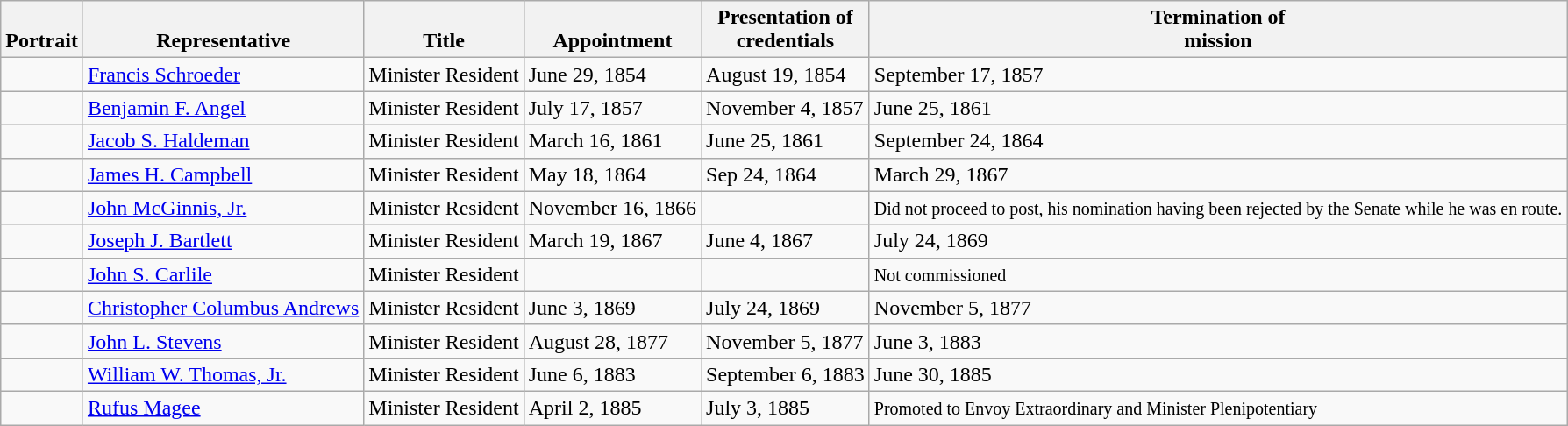<table class=wikitable>
<tr>
<th valign=bottom>Portrait</th>
<th style="text-align:center; vertical-align:bottom;">Representative</th>
<th valign=bottom>Title</th>
<th valign=bottom>Appointment</th>
<th valign=bottom>Presentation of<br>credentials</th>
<th valign=bottom>Termination of<br>mission</th>
</tr>
<tr>
<td></td>
<td><a href='#'>Francis Schroeder</a></td>
<td>Minister Resident</td>
<td>June 29, 1854</td>
<td>August 19, 1854</td>
<td>September 17, 1857</td>
</tr>
<tr>
<td></td>
<td><a href='#'>Benjamin F. Angel</a></td>
<td>Minister Resident</td>
<td>July 17, 1857</td>
<td>November 4, 1857</td>
<td>June 25, 1861</td>
</tr>
<tr>
<td></td>
<td><a href='#'>Jacob S. Haldeman</a></td>
<td>Minister Resident</td>
<td>March 16, 1861</td>
<td>June 25, 1861</td>
<td>September 24, 1864</td>
</tr>
<tr>
<td></td>
<td><a href='#'>James H. Campbell</a></td>
<td>Minister Resident</td>
<td>May 18, 1864</td>
<td>Sep 24, 1864</td>
<td>March 29, 1867</td>
</tr>
<tr>
<td></td>
<td><a href='#'>John McGinnis, Jr.</a></td>
<td>Minister Resident</td>
<td>November 16, 1866</td>
<td></td>
<td><small>Did not proceed to post, his nomination having been rejected by the Senate while he was en route.</small></td>
</tr>
<tr>
<td></td>
<td><a href='#'>Joseph J. Bartlett</a></td>
<td>Minister Resident</td>
<td>March 19, 1867</td>
<td>June 4, 1867</td>
<td>July 24, 1869</td>
</tr>
<tr>
<td></td>
<td><a href='#'>John S. Carlile</a></td>
<td>Minister Resident</td>
<td></td>
<td></td>
<td><small>Not commissioned</small></td>
</tr>
<tr>
<td></td>
<td><a href='#'>Christopher Columbus Andrews</a></td>
<td>Minister Resident</td>
<td>June 3, 1869</td>
<td>July 24, 1869</td>
<td>November 5, 1877</td>
</tr>
<tr>
<td></td>
<td><a href='#'>John L. Stevens</a></td>
<td>Minister Resident</td>
<td>August 28, 1877</td>
<td>November 5, 1877</td>
<td>June 3, 1883</td>
</tr>
<tr>
<td></td>
<td><a href='#'>William W. Thomas, Jr.</a></td>
<td>Minister Resident</td>
<td>June 6, 1883</td>
<td>September 6, 1883</td>
<td>June 30, 1885</td>
</tr>
<tr>
<td></td>
<td><a href='#'>Rufus Magee</a></td>
<td>Minister Resident</td>
<td>April 2, 1885</td>
<td>July 3, 1885</td>
<td><small>Promoted to Envoy Extraordinary and Minister Plenipotentiary</small></td>
</tr>
</table>
